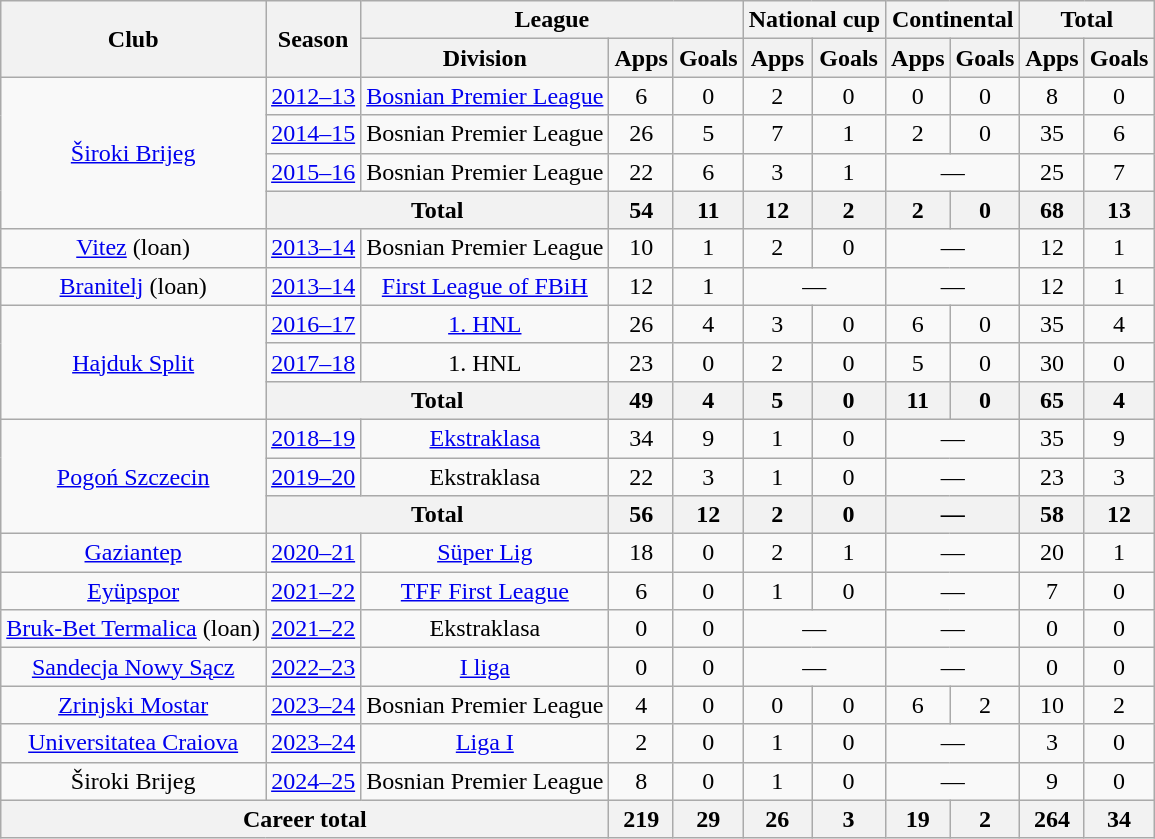<table class=wikitable style="text-align: center">
<tr>
<th rowspan=2>Club</th>
<th rowspan=2>Season</th>
<th colspan=3>League</th>
<th colspan=2>National cup</th>
<th colspan=2>Continental</th>
<th colspan=2>Total</th>
</tr>
<tr>
<th>Division</th>
<th>Apps</th>
<th>Goals</th>
<th>Apps</th>
<th>Goals</th>
<th>Apps</th>
<th>Goals</th>
<th>Apps</th>
<th>Goals</th>
</tr>
<tr>
<td rowspan=4><a href='#'>Široki Brijeg</a></td>
<td><a href='#'>2012–13</a></td>
<td><a href='#'>Bosnian Premier League</a></td>
<td>6</td>
<td>0</td>
<td>2</td>
<td>0</td>
<td>0</td>
<td>0</td>
<td>8</td>
<td>0</td>
</tr>
<tr>
<td><a href='#'>2014–15</a></td>
<td>Bosnian Premier League</td>
<td>26</td>
<td>5</td>
<td>7</td>
<td>1</td>
<td>2</td>
<td>0</td>
<td>35</td>
<td>6</td>
</tr>
<tr>
<td><a href='#'>2015–16</a></td>
<td>Bosnian Premier League</td>
<td>22</td>
<td>6</td>
<td>3</td>
<td>1</td>
<td colspan=2>—</td>
<td>25</td>
<td>7</td>
</tr>
<tr>
<th colspan=2>Total</th>
<th>54</th>
<th>11</th>
<th>12</th>
<th>2</th>
<th>2</th>
<th>0</th>
<th>68</th>
<th>13</th>
</tr>
<tr>
<td><a href='#'>Vitez</a> (loan)</td>
<td><a href='#'>2013–14</a></td>
<td>Bosnian Premier League</td>
<td>10</td>
<td>1</td>
<td>2</td>
<td>0</td>
<td colspan=2>—</td>
<td>12</td>
<td>1</td>
</tr>
<tr>
<td><a href='#'>Branitelj</a> (loan)</td>
<td><a href='#'>2013–14</a></td>
<td><a href='#'>First League of FBiH</a></td>
<td>12</td>
<td>1</td>
<td colspan=2>—</td>
<td colspan=2>—</td>
<td>12</td>
<td>1</td>
</tr>
<tr>
<td rowspan=3><a href='#'>Hajduk Split</a></td>
<td><a href='#'>2016–17</a></td>
<td><a href='#'>1. HNL</a></td>
<td>26</td>
<td>4</td>
<td>3</td>
<td>0</td>
<td>6</td>
<td>0</td>
<td>35</td>
<td>4</td>
</tr>
<tr>
<td><a href='#'>2017–18</a></td>
<td>1. HNL</td>
<td>23</td>
<td>0</td>
<td>2</td>
<td>0</td>
<td>5</td>
<td>0</td>
<td>30</td>
<td>0</td>
</tr>
<tr>
<th colspan=2>Total</th>
<th>49</th>
<th>4</th>
<th>5</th>
<th>0</th>
<th>11</th>
<th>0</th>
<th>65</th>
<th>4</th>
</tr>
<tr>
<td rowspan=3><a href='#'>Pogoń Szczecin</a></td>
<td><a href='#'>2018–19</a></td>
<td><a href='#'>Ekstraklasa</a></td>
<td>34</td>
<td>9</td>
<td>1</td>
<td>0</td>
<td colspan=2>—</td>
<td>35</td>
<td>9</td>
</tr>
<tr>
<td><a href='#'>2019–20</a></td>
<td>Ekstraklasa</td>
<td>22</td>
<td>3</td>
<td>1</td>
<td>0</td>
<td colspan=2>—</td>
<td>23</td>
<td>3</td>
</tr>
<tr>
<th colspan=2>Total</th>
<th>56</th>
<th>12</th>
<th>2</th>
<th>0</th>
<th colspan=2>—</th>
<th>58</th>
<th>12</th>
</tr>
<tr>
<td><a href='#'>Gaziantep</a></td>
<td><a href='#'>2020–21</a></td>
<td><a href='#'>Süper Lig</a></td>
<td>18</td>
<td>0</td>
<td>2</td>
<td>1</td>
<td colspan=2>—</td>
<td>20</td>
<td>1</td>
</tr>
<tr>
<td><a href='#'>Eyüpspor</a></td>
<td><a href='#'>2021–22</a></td>
<td><a href='#'>TFF First League</a></td>
<td>6</td>
<td>0</td>
<td>1</td>
<td>0</td>
<td colspan=2>—</td>
<td>7</td>
<td>0</td>
</tr>
<tr>
<td><a href='#'>Bruk-Bet Termalica</a> (loan)</td>
<td><a href='#'>2021–22</a></td>
<td>Ekstraklasa</td>
<td>0</td>
<td>0</td>
<td colspan=2>—</td>
<td colspan=2>—</td>
<td>0</td>
<td>0</td>
</tr>
<tr>
<td><a href='#'>Sandecja Nowy Sącz</a></td>
<td><a href='#'>2022–23</a></td>
<td><a href='#'>I liga</a></td>
<td>0</td>
<td>0</td>
<td colspan=2>—</td>
<td colspan=2>—</td>
<td>0</td>
<td>0</td>
</tr>
<tr>
<td><a href='#'>Zrinjski Mostar</a></td>
<td><a href='#'>2023–24</a></td>
<td>Bosnian Premier League</td>
<td>4</td>
<td>0</td>
<td>0</td>
<td>0</td>
<td>6</td>
<td>2</td>
<td>10</td>
<td>2</td>
</tr>
<tr>
<td><a href='#'>Universitatea Craiova</a></td>
<td><a href='#'>2023–24</a></td>
<td><a href='#'>Liga I</a></td>
<td>2</td>
<td>0</td>
<td>1</td>
<td>0</td>
<td colspan=2>—</td>
<td>3</td>
<td>0</td>
</tr>
<tr>
<td>Široki Brijeg</td>
<td><a href='#'>2024–25</a></td>
<td>Bosnian Premier League</td>
<td>8</td>
<td>0</td>
<td>1</td>
<td>0</td>
<td colspan=2>—</td>
<td>9</td>
<td>0</td>
</tr>
<tr>
<th colspan=3>Career total</th>
<th>219</th>
<th>29</th>
<th>26</th>
<th>3</th>
<th>19</th>
<th>2</th>
<th>264</th>
<th>34</th>
</tr>
</table>
